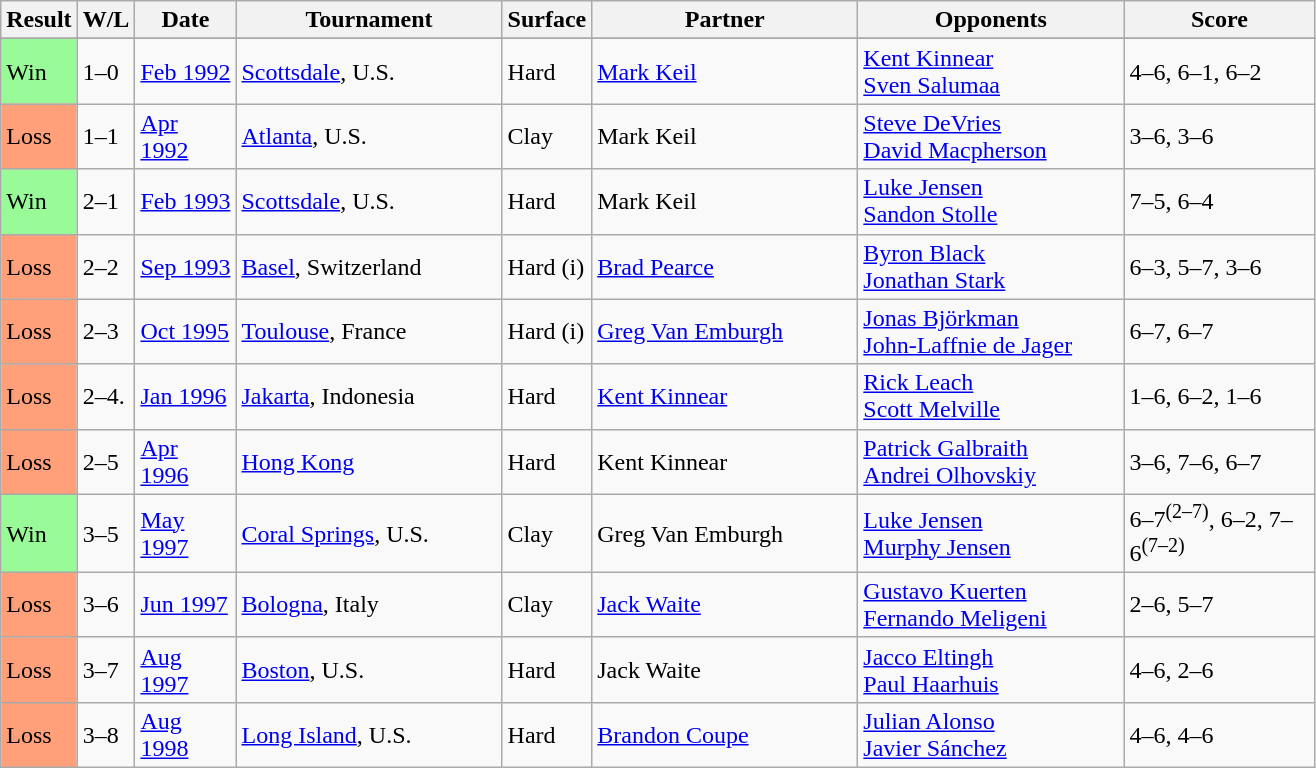<table class="sortable wikitable">
<tr>
<th style="width:40px">Result</th>
<th style="width:30px" class="unsortable">W/L</th>
<th style="width:60px">Date</th>
<th style="width:170px">Tournament</th>
<th style="width:50px">Surface</th>
<th style="width:170px">Partner</th>
<th style="width:170px">Opponents</th>
<th style="width:120px" class="unsortable">Score</th>
</tr>
<tr>
</tr>
<tr>
<td style="background:#98fb98;">Win</td>
<td>1–0</td>
<td><a href='#'>Feb 1992</a></td>
<td><a href='#'>Scottsdale</a>, U.S.</td>
<td>Hard</td>
<td> <a href='#'>Mark Keil</a></td>
<td> <a href='#'>Kent Kinnear</a> <br>  <a href='#'>Sven Salumaa</a></td>
<td>4–6, 6–1, 6–2</td>
</tr>
<tr>
<td style="background:#ffa07a;">Loss</td>
<td>1–1</td>
<td><a href='#'>Apr 1992</a></td>
<td><a href='#'>Atlanta</a>, U.S.</td>
<td>Clay</td>
<td> Mark Keil</td>
<td> <a href='#'>Steve DeVries</a> <br>  <a href='#'>David Macpherson</a></td>
<td>3–6, 3–6</td>
</tr>
<tr>
<td style="background:#98fb98;">Win</td>
<td>2–1</td>
<td><a href='#'>Feb 1993</a></td>
<td><a href='#'>Scottsdale</a>, U.S.</td>
<td>Hard</td>
<td> Mark Keil</td>
<td> <a href='#'>Luke Jensen</a> <br>  <a href='#'>Sandon Stolle</a></td>
<td>7–5, 6–4</td>
</tr>
<tr>
<td style="background:#ffa07a;">Loss</td>
<td>2–2</td>
<td><a href='#'>Sep 1993</a></td>
<td><a href='#'>Basel</a>, Switzerland</td>
<td>Hard (i)</td>
<td> <a href='#'>Brad Pearce</a></td>
<td> <a href='#'>Byron Black</a> <br>  <a href='#'>Jonathan Stark</a></td>
<td>6–3, 5–7, 3–6</td>
</tr>
<tr>
<td style="background:#ffa07a;">Loss</td>
<td>2–3</td>
<td><a href='#'>Oct 1995</a></td>
<td><a href='#'>Toulouse</a>, France</td>
<td>Hard (i)</td>
<td> <a href='#'>Greg Van Emburgh</a></td>
<td> <a href='#'>Jonas Björkman</a> <br>  <a href='#'>John-Laffnie de Jager</a></td>
<td>6–7, 6–7</td>
</tr>
<tr>
<td style="background:#ffa07a;">Loss</td>
<td>2–4.</td>
<td><a href='#'>Jan 1996</a></td>
<td><a href='#'>Jakarta</a>, Indonesia</td>
<td>Hard</td>
<td> <a href='#'>Kent Kinnear</a></td>
<td> <a href='#'>Rick Leach</a> <br>  <a href='#'>Scott Melville</a></td>
<td>1–6, 6–2, 1–6</td>
</tr>
<tr>
<td style="background:#ffa07a;">Loss</td>
<td>2–5</td>
<td><a href='#'>Apr 1996</a></td>
<td><a href='#'>Hong Kong</a></td>
<td>Hard</td>
<td> Kent Kinnear</td>
<td> <a href='#'>Patrick Galbraith</a> <br>  <a href='#'>Andrei Olhovskiy</a></td>
<td>3–6, 7–6, 6–7</td>
</tr>
<tr>
<td style="background:#98fb98;">Win</td>
<td>3–5</td>
<td><a href='#'>May 1997</a></td>
<td><a href='#'>Coral Springs</a>, U.S.</td>
<td>Clay</td>
<td> Greg Van Emburgh</td>
<td> <a href='#'>Luke Jensen</a> <br>  <a href='#'>Murphy Jensen</a></td>
<td>6–7<sup>(2–7)</sup>, 6–2, 7–6<sup>(7–2)</sup></td>
</tr>
<tr>
<td style="background:#ffa07a;">Loss</td>
<td>3–6</td>
<td><a href='#'>Jun 1997</a></td>
<td><a href='#'>Bologna</a>, Italy</td>
<td>Clay</td>
<td> <a href='#'>Jack Waite</a></td>
<td> <a href='#'>Gustavo Kuerten</a> <br>  <a href='#'>Fernando Meligeni</a></td>
<td>2–6, 5–7</td>
</tr>
<tr>
<td style="background:#ffa07a;">Loss</td>
<td>3–7</td>
<td><a href='#'>Aug 1997</a></td>
<td><a href='#'>Boston</a>, U.S.</td>
<td>Hard</td>
<td> Jack Waite</td>
<td> <a href='#'>Jacco Eltingh</a> <br>  <a href='#'>Paul Haarhuis</a></td>
<td>4–6, 2–6</td>
</tr>
<tr>
<td style="background:#ffa07a;">Loss</td>
<td>3–8</td>
<td><a href='#'>Aug 1998</a></td>
<td><a href='#'>Long Island</a>, U.S.</td>
<td>Hard</td>
<td> <a href='#'>Brandon Coupe</a></td>
<td> <a href='#'>Julian Alonso</a> <br>  <a href='#'>Javier Sánchez</a></td>
<td>4–6, 4–6</td>
</tr>
</table>
